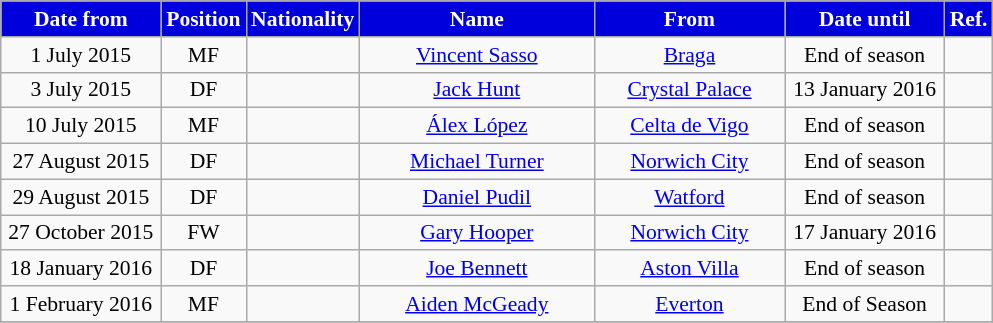<table class="wikitable"  style="text-align:center; font-size:90%; ">
<tr>
<th style="background:#00d; color:#fff; width:100px;">Date from</th>
<th style="background:#00d; color:#fff; width:50px;">Position</th>
<th style="background:#00d; color:#fff; width:50px;">Nationality</th>
<th style="background:#00d; color:#fff; width:150px;">Name</th>
<th style="background:#00d; color:#fff; width:120px;">From</th>
<th style="background:#00d; color:#fff; width:100px;">Date until</th>
<th style="background:#00d; color:#fff; width:25px;">Ref.</th>
</tr>
<tr>
<td>1 July 2015</td>
<td>MF</td>
<td></td>
<td><a href='#'>Vincent Sasso</a></td>
<td><a href='#'>Braga</a></td>
<td>End of season</td>
<td></td>
</tr>
<tr>
<td>3 July 2015</td>
<td>DF</td>
<td></td>
<td><a href='#'>Jack Hunt</a></td>
<td><a href='#'>Crystal Palace</a></td>
<td>13 January 2016 </td>
<td></td>
</tr>
<tr>
<td>10 July 2015</td>
<td>MF</td>
<td></td>
<td><a href='#'>Álex López</a></td>
<td><a href='#'>Celta de Vigo</a></td>
<td>End of season</td>
<td></td>
</tr>
<tr>
<td>27 August 2015</td>
<td>DF</td>
<td></td>
<td><a href='#'>Michael Turner</a></td>
<td><a href='#'>Norwich City</a></td>
<td>End of season</td>
<td></td>
</tr>
<tr>
<td>29 August 2015</td>
<td>DF</td>
<td></td>
<td><a href='#'>Daniel Pudil</a></td>
<td><a href='#'>Watford</a></td>
<td>End of season</td>
<td></td>
</tr>
<tr>
<td>27 October 2015</td>
<td>FW</td>
<td></td>
<td><a href='#'>Gary Hooper</a></td>
<td><a href='#'>Norwich City</a></td>
<td>17 January 2016</td>
<td></td>
</tr>
<tr>
<td>18 January 2016</td>
<td>DF</td>
<td></td>
<td><a href='#'>Joe Bennett</a></td>
<td><a href='#'>Aston Villa</a></td>
<td>End of season</td>
<td></td>
</tr>
<tr>
<td>1 February 2016</td>
<td>MF</td>
<td></td>
<td><a href='#'>Aiden McGeady</a></td>
<td><a href='#'>Everton</a></td>
<td>End of Season</td>
<td></td>
</tr>
<tr>
</tr>
</table>
